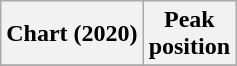<table class="wikitable plainrowheaders" style="text-align:center;">
<tr>
<th scope="col">Chart (2020)</th>
<th scope="col">Peak<br>position</th>
</tr>
<tr>
</tr>
</table>
